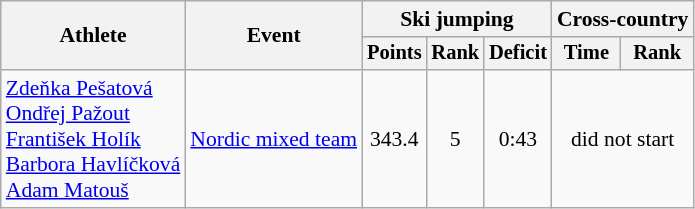<table class="wikitable" style="font-size:90%">
<tr>
<th rowspan=2>Athlete</th>
<th rowspan=2>Event</th>
<th colspan="3">Ski jumping</th>
<th colspan=2>Cross-country</th>
</tr>
<tr style="font-size:95%">
<th>Points</th>
<th>Rank</th>
<th>Deficit</th>
<th>Time</th>
<th>Rank</th>
</tr>
<tr align=center>
<td align=left><a href='#'>Zdeňka Pešatová</a><br><a href='#'>Ondřej Pažout</a><br><a href='#'>František Holík</a><br><a href='#'>Barbora Havlíčková</a><br><a href='#'>Adam Matouš</a></td>
<td align=left><a href='#'>Nordic mixed team</a></td>
<td>343.4</td>
<td>5</td>
<td>0:43</td>
<td colspan=2>did not start</td>
</tr>
</table>
